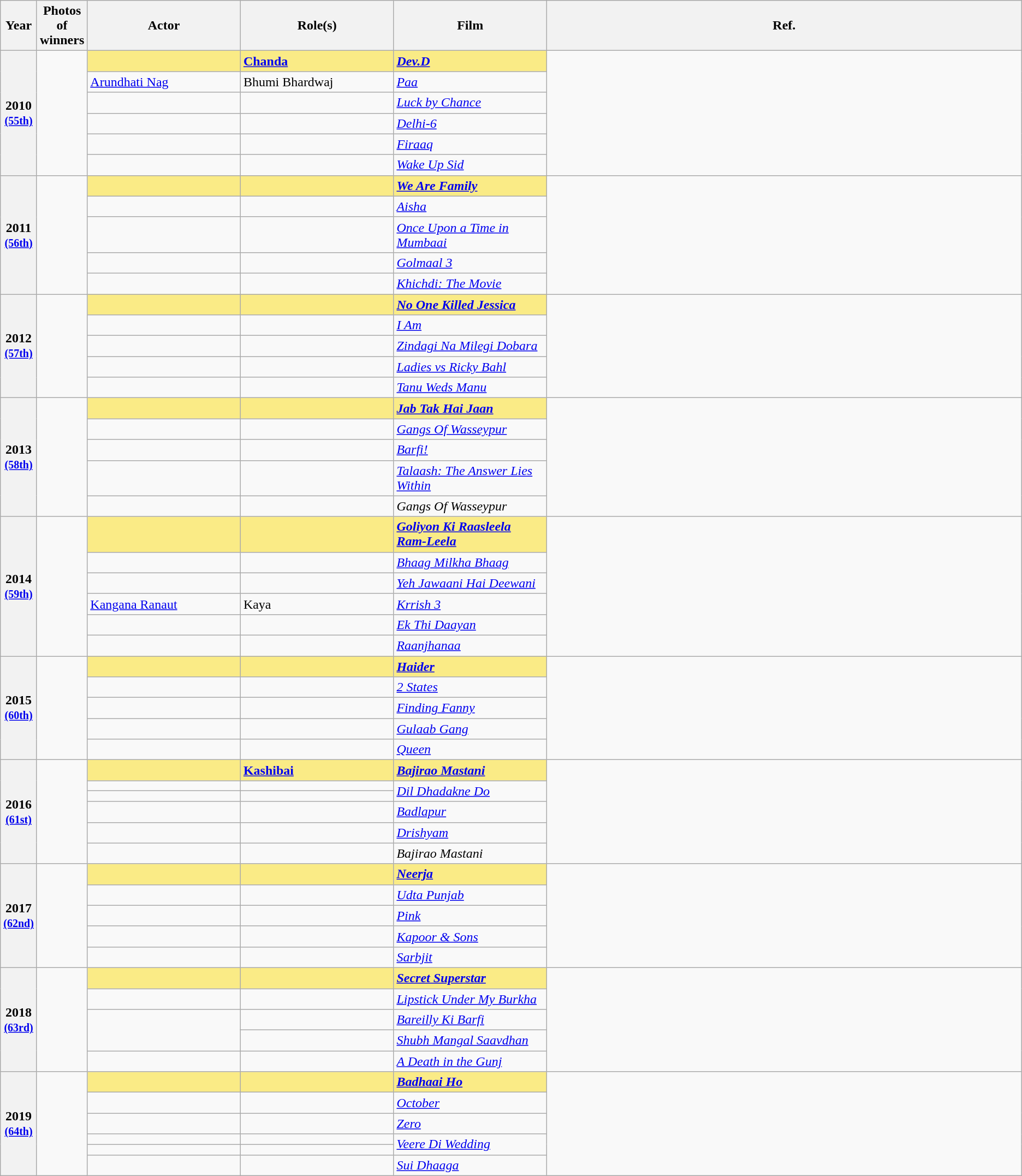<table class="wikitable sortable" style="text-align:left;">
<tr>
<th scope="col" style="width:3%; text-align:center;">Year</th>
<th scope="col" style="width:3%;text-align:center;">Photos of winners</th>
<th scope="col" style="width:15%;text-align:center;">Actor</th>
<th scope="col" style="width:15%;text-align:center;">Role(s)</th>
<th scope="col" style="width:15%;text-align:center;">Film</th>
<th>Ref.</th>
</tr>
<tr>
<th scope="row" rowspan=6 style="text-align:center">2010 <br><small><a href='#'>(55th)</a> </small></th>
<td rowspan=6 style="text-align:center"></td>
<td style="background:#FAEB86;"><strong></strong> </td>
<td style="background:#FAEB86;"><a href='#'><strong>Chanda</strong></a></td>
<td style="background:#FAEB86;"><strong><em><a href='#'>Dev.D</a></em></strong></td>
<td rowspan="6"></td>
</tr>
<tr>
<td><a href='#'>Arundhati Nag</a></td>
<td>Bhumi Bhardwaj</td>
<td><em><a href='#'>Paa</a></em></td>
</tr>
<tr>
<td></td>
<td></td>
<td><em><a href='#'>Luck by Chance</a></em></td>
</tr>
<tr>
<td></td>
<td></td>
<td><em><a href='#'>Delhi-6</a></em></td>
</tr>
<tr>
<td></td>
<td></td>
<td><em><a href='#'>Firaaq</a></em></td>
</tr>
<tr>
<td></td>
<td></td>
<td><em><a href='#'>Wake Up Sid</a></em></td>
</tr>
<tr>
<th scope="row" rowspan=5 style="text-align:center">2011 <br><small><a href='#'>(56th)</a> </small></th>
<td rowspan=5 style="text-align:center"></td>
<td style="background:#FAEB86;"><strong></strong> </td>
<td style="background:#FAEB86;"><strong></strong></td>
<td style="background:#FAEB86;"><strong><em><a href='#'>We Are Family</a></em></strong></td>
<td rowspan="5"></td>
</tr>
<tr>
<td></td>
<td></td>
<td><em><a href='#'>Aisha</a></em></td>
</tr>
<tr>
<td></td>
<td></td>
<td><em><a href='#'>Once Upon a Time in Mumbaai</a></em></td>
</tr>
<tr>
<td></td>
<td></td>
<td><em><a href='#'>Golmaal 3</a></em></td>
</tr>
<tr>
<td></td>
<td></td>
<td><em><a href='#'>Khichdi: The Movie</a></em></td>
</tr>
<tr>
<th scope="row" rowspan=5 style="text-align:center">2012 <br><small><a href='#'>(57th)</a> </small></th>
<td rowspan=5 style="text-align:center"></td>
<td style="background:#FAEB86;"><strong></strong> </td>
<td style="background:#FAEB86;"><strong></strong></td>
<td style="background:#FAEB86;"><strong><em><a href='#'>No One Killed Jessica</a></em></strong></td>
<td rowspan="5"></td>
</tr>
<tr>
<td></td>
<td></td>
<td><em><a href='#'>I Am</a></em></td>
</tr>
<tr>
<td></td>
<td></td>
<td><em><a href='#'>Zindagi Na Milegi Dobara</a></em></td>
</tr>
<tr>
<td></td>
<td></td>
<td><em><a href='#'>Ladies vs Ricky Bahl</a></em></td>
</tr>
<tr>
<td></td>
<td></td>
<td><em><a href='#'>Tanu Weds Manu</a></em></td>
</tr>
<tr>
<th scope="row" rowspan=5 style="text-align:center">2013 <br><small><a href='#'>(58th)</a> </small></th>
<td rowspan=5 style="text-align:center"></td>
<td style="background:#FAEB86;"><strong></strong> </td>
<td style="background:#FAEB86;"><strong></strong></td>
<td style="background:#FAEB86;"><strong><em><a href='#'>Jab Tak Hai Jaan</a></em></strong></td>
<td rowspan="5"></td>
</tr>
<tr>
<td></td>
<td></td>
<td><em><a href='#'>Gangs Of Wasseypur</a></em></td>
</tr>
<tr>
<td></td>
<td></td>
<td><em><a href='#'>Barfi!</a></em></td>
</tr>
<tr>
<td></td>
<td></td>
<td><em><a href='#'>Talaash: The Answer Lies Within</a></em></td>
</tr>
<tr>
<td></td>
<td></td>
<td><em>Gangs Of Wasseypur</em></td>
</tr>
<tr>
<th rowspan="6" scope="row" style="text-align:center">2014 <br><small><a href='#'>(59th)</a> </small></th>
<td rowspan="6" style="text-align:center"></td>
<td style="background:#FAEB86;"><strong></strong> </td>
<td style="background:#FAEB86;"><strong></strong></td>
<td style="background:#FAEB86;"><strong><em><a href='#'>Goliyon Ki Raasleela Ram-Leela</a></em></strong></td>
<td rowspan="6"></td>
</tr>
<tr>
<td></td>
<td></td>
<td><em><a href='#'>Bhaag Milkha Bhaag</a></em></td>
</tr>
<tr>
<td></td>
<td></td>
<td><em><a href='#'>Yeh Jawaani Hai Deewani</a></em></td>
</tr>
<tr>
<td><a href='#'>Kangana Ranaut</a></td>
<td>Kaya</td>
<td><em><a href='#'>Krrish 3</a></em></td>
</tr>
<tr>
<td></td>
<td></td>
<td><em><a href='#'>Ek Thi Daayan</a></em></td>
</tr>
<tr>
<td></td>
<td></td>
<td><em><a href='#'>Raanjhanaa</a></em></td>
</tr>
<tr>
<th scope="row" rowspan=5 style="text-align:center">2015 <br><small><a href='#'>(60th)</a> </small></th>
<td rowspan=5 style="text-align:center"></td>
<td style="background:#FAEB86;"><strong></strong> </td>
<td style="background:#FAEB86;"><strong></strong></td>
<td style="background:#FAEB86;"><strong><em><a href='#'>Haider</a></em></strong></td>
<td rowspan="5"></td>
</tr>
<tr>
<td></td>
<td></td>
<td><em><a href='#'>2 States</a></em></td>
</tr>
<tr>
<td></td>
<td></td>
<td><em><a href='#'>Finding Fanny</a></em></td>
</tr>
<tr>
<td></td>
<td></td>
<td><em><a href='#'>Gulaab Gang</a></em></td>
</tr>
<tr>
<td></td>
<td></td>
<td><em><a href='#'>Queen</a></em></td>
</tr>
<tr>
<th scope="row" rowspan=6 style="text-align:center">2016 <br><small><a href='#'>(61st)</a> </small></th>
<td rowspan=6 style="text-align:center"></td>
<td style="background:#FAEB86;"><strong></strong> </td>
<td style="background:#FAEB86;"><strong><a href='#'>Kashibai</a></strong></td>
<td style="background:#FAEB86;"><strong><em><a href='#'>Bajirao Mastani</a></em></strong></td>
<td rowspan="6"></td>
</tr>
<tr>
<td></td>
<td></td>
<td rowspan="2"><em><a href='#'>Dil Dhadakne Do</a></em></td>
</tr>
<tr>
<td></td>
<td></td>
</tr>
<tr>
<td></td>
<td></td>
<td><em><a href='#'>Badlapur</a></em></td>
</tr>
<tr>
<td></td>
<td></td>
<td><em><a href='#'>Drishyam</a></em></td>
</tr>
<tr>
<td></td>
<td></td>
<td><em>Bajirao Mastani</em></td>
</tr>
<tr>
<th scope="row" rowspan=5 style="text-align:center">2017 <br><small><a href='#'>(62nd)</a> </small></th>
<td rowspan=5 style="text-align:center"></td>
<td style="background:#FAEB86;"><strong></strong> </td>
<td style="background:#FAEB86;"><strong></strong></td>
<td style="background:#FAEB86;"><strong><em><a href='#'>Neerja</a></em></strong></td>
<td rowspan="5"></td>
</tr>
<tr>
<td></td>
<td></td>
<td><em><a href='#'>Udta Punjab</a></em></td>
</tr>
<tr>
<td></td>
<td></td>
<td><em><a href='#'>Pink</a></em></td>
</tr>
<tr>
<td></td>
<td></td>
<td><em><a href='#'>Kapoor & Sons</a></em></td>
</tr>
<tr>
<td></td>
<td></td>
<td><em><a href='#'>Sarbjit</a></em></td>
</tr>
<tr>
<th scope="row" rowspan=5 style="text-align:center">2018 <br><small><a href='#'>(63rd)</a> </small></th>
<td rowspan=5 style="text-align:center"></td>
<td style="background:#FAEB86;"><strong></strong> </td>
<td style="background:#FAEB86;"><strong></strong></td>
<td style="background:#FAEB86;"><strong><em><a href='#'>Secret Superstar</a></em></strong></td>
<td rowspan="5"></td>
</tr>
<tr>
<td></td>
<td></td>
<td><em><a href='#'>Lipstick Under My Burkha</a></em></td>
</tr>
<tr>
<td rowspan="2"></td>
<td></td>
<td><em><a href='#'>Bareilly Ki Barfi</a></em></td>
</tr>
<tr>
<td></td>
<td><em><a href='#'>Shubh Mangal Saavdhan</a></em></td>
</tr>
<tr>
<td></td>
<td></td>
<td><em><a href='#'>A Death in the Gunj</a></em></td>
</tr>
<tr>
<th scope="row" rowspan=6 style="text-align:center">2019 <br><small><a href='#'>(64th)</a> </small></th>
<td rowspan=6 style="text-align:center"></td>
<td style="background:#FAEB86;"><strong></strong> </td>
<td style="background:#FAEB86;"><strong></strong></td>
<td style="background:#FAEB86;"><strong><em><a href='#'>Badhaai Ho</a></em></strong></td>
<td rowspan="6"></td>
</tr>
<tr>
<td></td>
<td></td>
<td><em><a href='#'>October</a></em></td>
</tr>
<tr>
<td></td>
<td></td>
<td><em><a href='#'>Zero</a></em></td>
</tr>
<tr>
<td></td>
<td></td>
<td rowspan="2"><em><a href='#'>Veere Di Wedding</a></em></td>
</tr>
<tr>
<td></td>
<td></td>
</tr>
<tr>
<td></td>
<td></td>
<td><em><a href='#'>Sui Dhaaga</a></em></td>
</tr>
</table>
